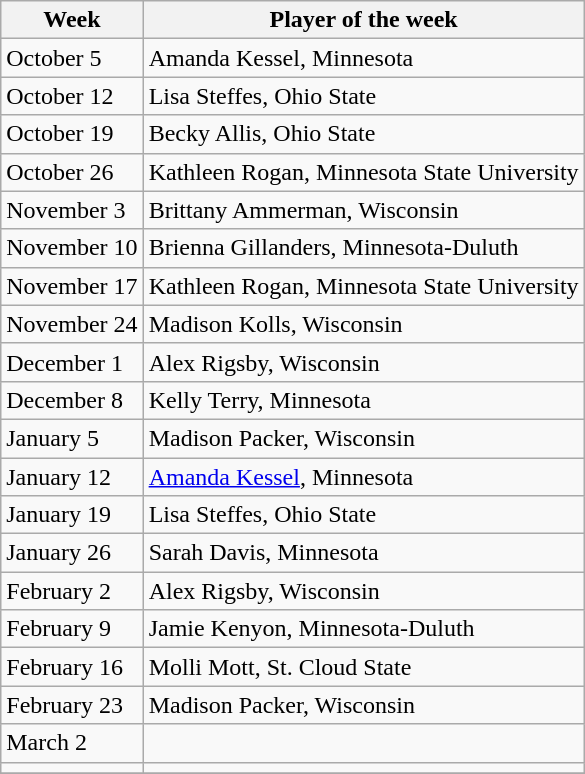<table class="wikitable" border="1">
<tr>
<th>Week</th>
<th>Player of the week</th>
</tr>
<tr>
<td>October 5</td>
<td>Amanda Kessel, Minnesota</td>
</tr>
<tr>
<td>October 12</td>
<td>Lisa Steffes, Ohio State</td>
</tr>
<tr>
<td>October 19</td>
<td>Becky Allis, Ohio State</td>
</tr>
<tr>
<td>October 26</td>
<td>Kathleen Rogan, Minnesota State University</td>
</tr>
<tr>
<td>November 3</td>
<td>Brittany Ammerman, Wisconsin</td>
</tr>
<tr>
<td>November 10</td>
<td>Brienna Gillanders, Minnesota-Duluth</td>
</tr>
<tr>
<td>November 17</td>
<td>Kathleen Rogan, Minnesota State University</td>
</tr>
<tr>
<td>November 24</td>
<td>Madison Kolls, Wisconsin</td>
</tr>
<tr>
<td>December 1</td>
<td>Alex Rigsby, Wisconsin</td>
</tr>
<tr>
<td>December 8</td>
<td>Kelly Terry, Minnesota</td>
</tr>
<tr>
<td>January 5</td>
<td>Madison Packer, Wisconsin</td>
</tr>
<tr>
<td>January 12</td>
<td><a href='#'>Amanda Kessel</a>, Minnesota</td>
</tr>
<tr>
<td>January 19</td>
<td>Lisa Steffes, Ohio State</td>
</tr>
<tr>
<td>January 26</td>
<td>Sarah Davis, Minnesota</td>
</tr>
<tr>
<td>February 2</td>
<td>Alex Rigsby, Wisconsin</td>
</tr>
<tr>
<td>February 9</td>
<td>Jamie Kenyon, Minnesota-Duluth</td>
</tr>
<tr>
<td>February 16</td>
<td>Molli Mott, St. Cloud State</td>
</tr>
<tr>
<td>February 23</td>
<td>Madison Packer, Wisconsin</td>
</tr>
<tr>
<td>March 2</td>
<td></td>
</tr>
<tr>
<td></td>
<td></td>
</tr>
<tr>
</tr>
</table>
